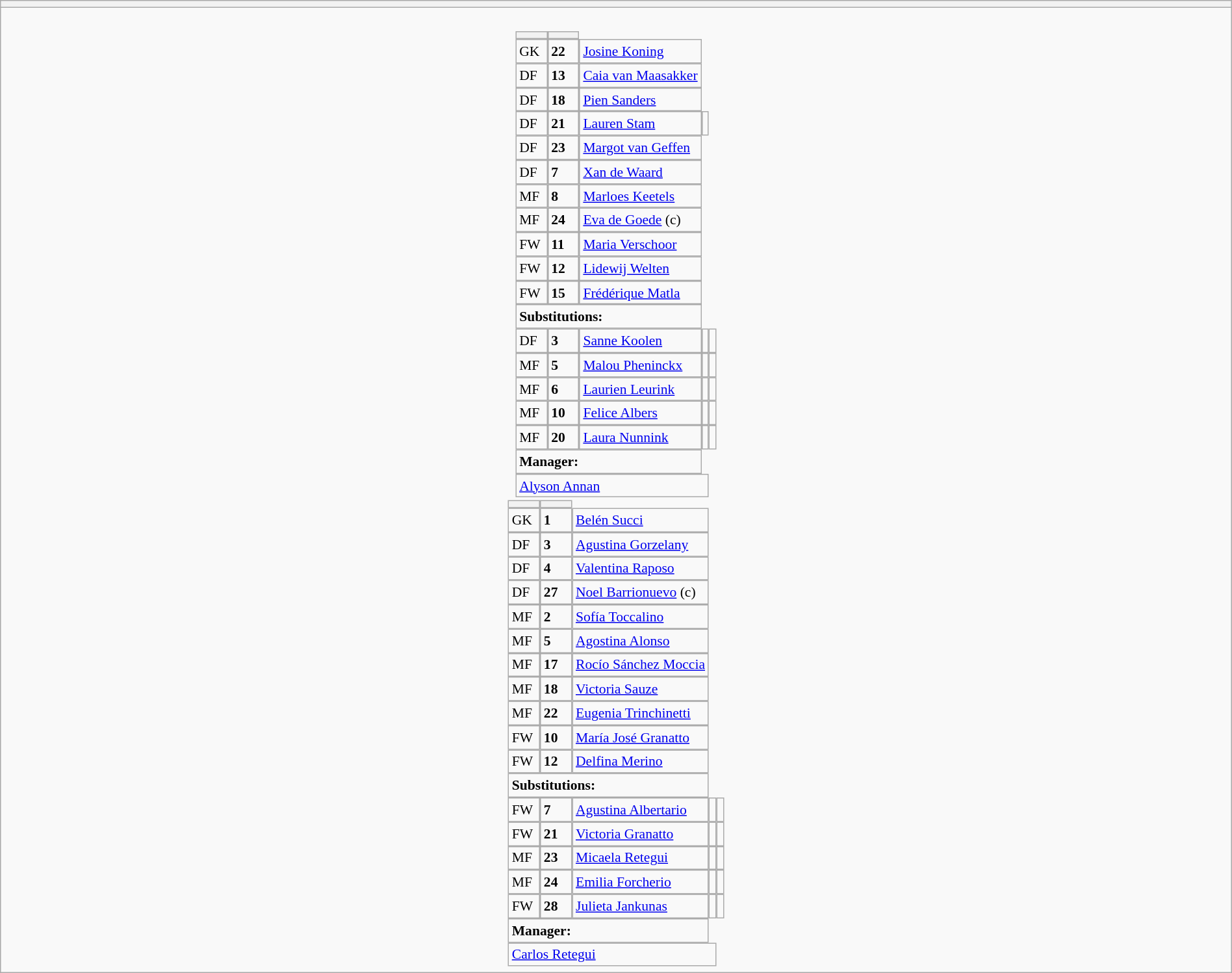<table style="width:100%" class="wikitable collapsible collapsed">
<tr>
<th></th>
</tr>
<tr>
<td><br>






<table style="font-size:90%; margin:0.2em auto;" cellspacing="0" cellpadding="0">
<tr>
<th width="25"></th>
<th width="25"></th>
</tr>
<tr>
<td>GK</td>
<td><strong>22</strong></td>
<td><a href='#'>Josine Koning</a></td>
</tr>
<tr>
<td>DF</td>
<td><strong>13</strong></td>
<td><a href='#'>Caia van Maasakker</a></td>
</tr>
<tr>
<td>DF</td>
<td><strong>18</strong></td>
<td><a href='#'>Pien Sanders</a></td>
</tr>
<tr>
<td>DF</td>
<td><strong>21</strong></td>
<td><a href='#'>Lauren Stam</a></td>
<td> </td>
</tr>
<tr>
<td>DF</td>
<td><strong>23</strong></td>
<td><a href='#'>Margot van Geffen</a></td>
</tr>
<tr>
<td>DF</td>
<td><strong>7</strong></td>
<td><a href='#'>Xan de Waard</a></td>
</tr>
<tr>
<td>MF</td>
<td><strong>8</strong></td>
<td><a href='#'>Marloes Keetels</a></td>
</tr>
<tr>
<td>MF</td>
<td><strong>24</strong></td>
<td><a href='#'>Eva de Goede</a> (c)</td>
</tr>
<tr>
<td>FW</td>
<td><strong>11</strong></td>
<td><a href='#'>Maria Verschoor</a></td>
</tr>
<tr>
<td>FW</td>
<td><strong>12</strong></td>
<td><a href='#'>Lidewij Welten</a></td>
</tr>
<tr>
<td>FW</td>
<td><strong>15</strong></td>
<td><a href='#'>Frédérique Matla</a></td>
</tr>
<tr>
<td colspan=3><strong>Substitutions:</strong></td>
</tr>
<tr>
<td>DF</td>
<td><strong>3</strong></td>
<td><a href='#'>Sanne Koolen</a></td>
<td></td>
<td></td>
</tr>
<tr>
<td>MF</td>
<td><strong>5</strong></td>
<td><a href='#'>Malou Pheninckx</a></td>
<td></td>
<td></td>
</tr>
<tr>
<td>MF</td>
<td><strong>6</strong></td>
<td><a href='#'>Laurien Leurink</a></td>
<td></td>
<td></td>
</tr>
<tr>
<td>MF</td>
<td><strong>10</strong></td>
<td><a href='#'>Felice Albers</a></td>
<td></td>
<td></td>
</tr>
<tr>
<td>MF</td>
<td><strong>20</strong></td>
<td><a href='#'>Laura Nunnink</a></td>
<td></td>
<td></td>
</tr>
<tr>
<td colspan=3><strong>Manager:</strong></td>
</tr>
<tr>
<td colspan=4> <a href='#'>Alyson Annan</a></td>
</tr>
</table>
<table cellspacing="0" cellpadding="0" style="font-size:90%; margin:0.2em auto;">
<tr>
<th width="25"></th>
<th width="25"></th>
</tr>
<tr>
<td>GK</td>
<td><strong>1</strong></td>
<td><a href='#'>Belén Succi</a></td>
</tr>
<tr>
<td>DF</td>
<td><strong>3</strong></td>
<td><a href='#'>Agustina Gorzelany</a></td>
</tr>
<tr>
<td>DF</td>
<td><strong>4</strong></td>
<td><a href='#'>Valentina Raposo</a></td>
</tr>
<tr>
<td>DF</td>
<td><strong>27</strong></td>
<td><a href='#'>Noel Barrionuevo</a> (c)</td>
</tr>
<tr>
<td>MF</td>
<td><strong>2</strong></td>
<td><a href='#'>Sofía Toccalino</a></td>
</tr>
<tr>
<td>MF</td>
<td><strong>5</strong></td>
<td><a href='#'>Agostina Alonso</a></td>
</tr>
<tr>
<td>MF</td>
<td><strong>17</strong></td>
<td><a href='#'>Rocío Sánchez Moccia</a></td>
</tr>
<tr>
<td>MF</td>
<td><strong>18</strong></td>
<td><a href='#'>Victoria Sauze</a></td>
</tr>
<tr>
<td>MF</td>
<td><strong>22</strong></td>
<td><a href='#'>Eugenia Trinchinetti</a></td>
</tr>
<tr>
<td>FW</td>
<td><strong>10</strong></td>
<td><a href='#'>María José Granatto</a></td>
</tr>
<tr>
<td>FW</td>
<td><strong>12</strong></td>
<td><a href='#'>Delfina Merino</a></td>
</tr>
<tr>
<td colspan=3><strong>Substitutions:</strong></td>
</tr>
<tr>
<td>FW</td>
<td><strong>7</strong></td>
<td><a href='#'>Agustina Albertario</a></td>
<td> </td>
<td></td>
</tr>
<tr>
<td>FW</td>
<td><strong>21</strong></td>
<td><a href='#'>Victoria Granatto</a></td>
<td></td>
<td></td>
</tr>
<tr>
<td>MF</td>
<td><strong>23</strong></td>
<td><a href='#'>Micaela Retegui</a></td>
<td></td>
<td></td>
</tr>
<tr>
<td>MF</td>
<td><strong>24</strong></td>
<td><a href='#'>Emilia Forcherio</a></td>
<td></td>
<td></td>
</tr>
<tr>
<td>FW</td>
<td><strong>28</strong></td>
<td><a href='#'>Julieta Jankunas</a></td>
<td></td>
<td></td>
</tr>
<tr>
<td colspan=3><strong>Manager:</strong></td>
</tr>
<tr>
<td colspan=4> <a href='#'>Carlos Retegui</a></td>
</tr>
</table>
</td>
</tr>
</table>
